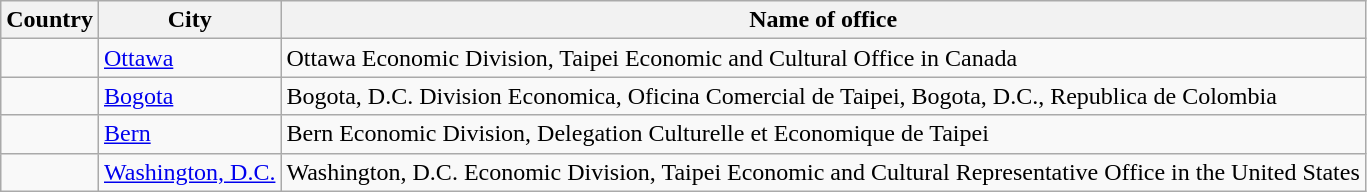<table class=wikitable>
<tr>
<th>Country</th>
<th>City</th>
<th>Name of office</th>
</tr>
<tr>
<td></td>
<td><a href='#'>Ottawa</a></td>
<td>Ottawa Economic Division, Taipei Economic and Cultural Office in Canada</td>
</tr>
<tr>
<td></td>
<td><a href='#'>Bogota</a></td>
<td>Bogota, D.C. Division Economica, Oficina Comercial de Taipei, Bogota, D.C., Republica de Colombia</td>
</tr>
<tr>
<td></td>
<td><a href='#'>Bern</a></td>
<td>Bern Economic Division, Delegation Culturelle et Economique de Taipei</td>
</tr>
<tr>
<td></td>
<td><a href='#'>Washington, D.C.</a></td>
<td>Washington, D.C. Economic Division, Taipei Economic and Cultural Representative Office in the United States</td>
</tr>
</table>
